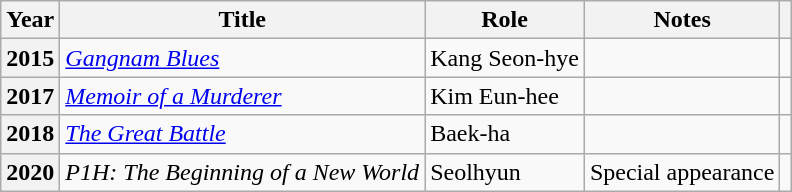<table class="wikitable plainrowheaders">
<tr>
<th scope="col">Year</th>
<th scope="col">Title</th>
<th scope="col">Role</th>
<th scope="col">Notes</th>
<th scope="col" class="unsortable"></th>
</tr>
<tr>
<th scope="row">2015</th>
<td><em><a href='#'>Gangnam Blues</a></em></td>
<td>Kang Seon-hye</td>
<td></td>
<td style="text-align:center"></td>
</tr>
<tr>
<th scope="row">2017</th>
<td><em><a href='#'>Memoir of a Murderer</a></em></td>
<td>Kim Eun-hee</td>
<td></td>
<td style="text-align:center"></td>
</tr>
<tr>
<th scope="row">2018</th>
<td><em><a href='#'>The Great Battle</a></em></td>
<td>Baek-ha</td>
<td></td>
<td style="text-align:center"></td>
</tr>
<tr>
<th scope="row">2020</th>
<td><em>P1H: The Beginning of a New World</em></td>
<td>Seolhyun</td>
<td>Special appearance</td>
<td style="text-align:center"></td>
</tr>
</table>
